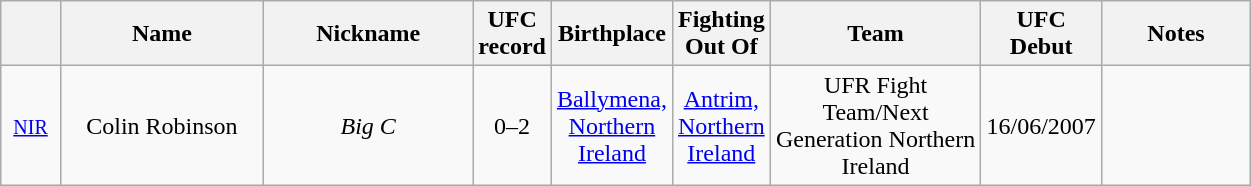<table class="wikitable sortable" width="66%" style="text-align:center;">
<tr>
<th width=6%></th>
<th width=25%>Name</th>
<th width=25%>Nickname</th>
<th data-sort-type="number">UFC record</th>
<th>Birthplace</th>
<th>Fighting Out Of</th>
<th width="25%">Team</th>
<th>UFC Debut</th>
<th width=19%>Notes</th>
</tr>
<tr style="display:none;">
<td>!a</td>
<td>!a</td>
<td>!a</td>
<td>-9999</td>
<td></td>
<td></td>
</tr>
<tr>
<td><a href='#'><small>NIR</small></a></td>
<td>Colin Robinson</td>
<td><em>Big C</em></td>
<td>0–2</td>
<td><a href='#'>Ballymena, Northern Ireland</a></td>
<td><a href='#'>Antrim, Northern Ireland</a></td>
<td>UFR Fight Team/Next Generation Northern Ireland</td>
<td>16/06/2007</td>
<td></td>
</tr>
</table>
